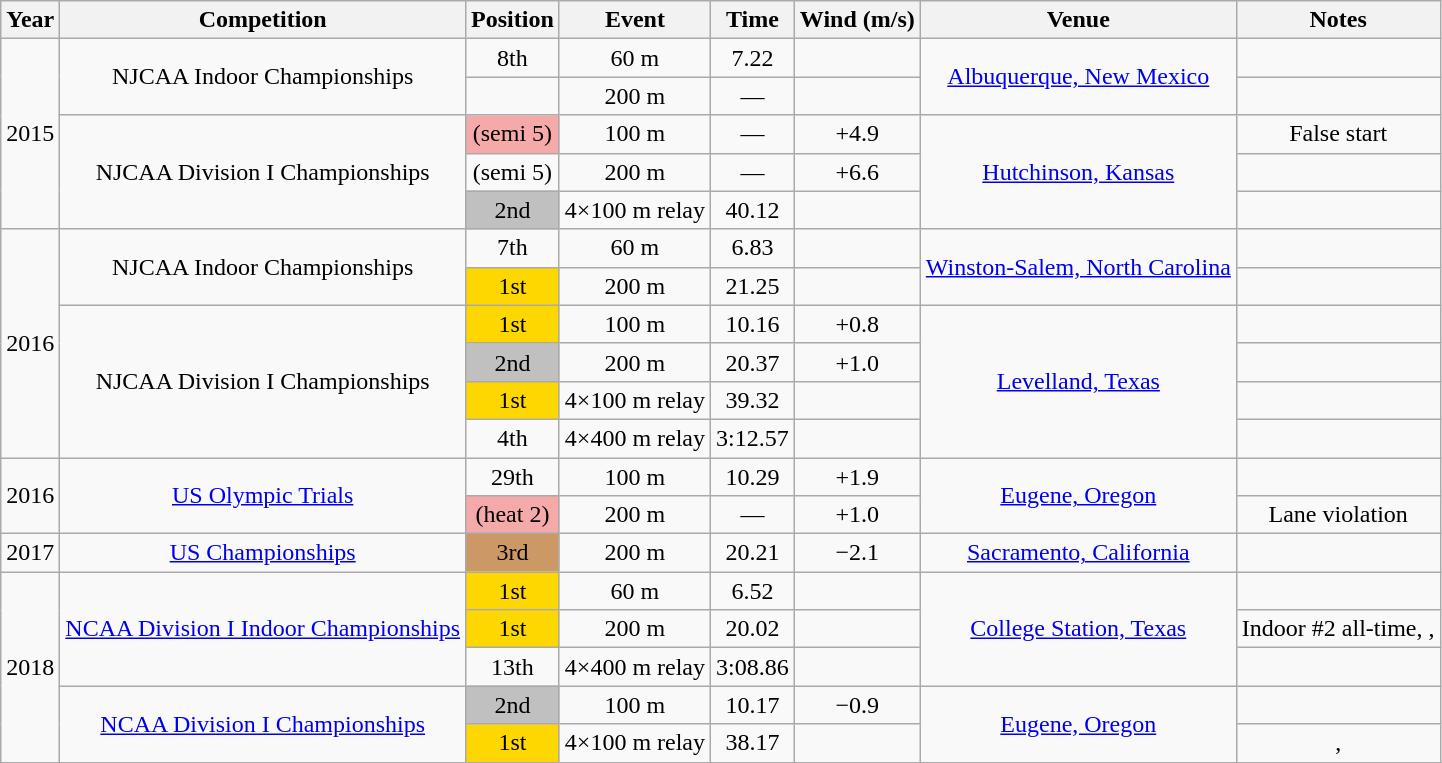<table class="wikitable sortable" style=text-align:center>
<tr>
<th>Year</th>
<th>Competition</th>
<th>Position</th>
<th>Event</th>
<th>Time</th>
<th>Wind (m/s)</th>
<th>Venue</th>
<th>Notes</th>
</tr>
<tr>
<td rowspan=5>2015</td>
<td rowspan=2>NJCAA Indoor Championships</td>
<td>8th</td>
<td>60 m</td>
<td>7.22</td>
<td></td>
<td rowspan=2><a href='#'>Albuquerque, New Mexico</a></td>
<td></td>
</tr>
<tr>
<td></td>
<td>200 m</td>
<td data-sort-value=DNF>—</td>
<td></td>
<td></td>
</tr>
<tr>
<td rowspan=3>NJCAA Division I Championships</td>
<td bgcolor=f5a9a9> (semi 5)</td>
<td>100 m</td>
<td data-sort-value=DQ>—</td>
<td>+4.9</td>
<td rowspan=3><a href='#'>Hutchinson, Kansas</a></td>
<td>False start</td>
</tr>
<tr>
<td> (semi 5)</td>
<td>200 m</td>
<td data-sort-value=DNF>—</td>
<td>+6.6</td>
<td></td>
</tr>
<tr>
<td bgcolor=silver>2nd</td>
<td data-sort-value="400 relay">4×100 m relay</td>
<td>40.12</td>
<td></td>
<td></td>
</tr>
<tr>
<td rowspan=6>2016</td>
<td rowspan=2>NJCAA Indoor Championships</td>
<td>7th</td>
<td>60 m</td>
<td>6.83</td>
<td></td>
<td rowspan=2><a href='#'>Winston-Salem, North Carolina</a></td>
<td></td>
</tr>
<tr>
<td bgcolor=gold>1st</td>
<td>200 m</td>
<td>21.25</td>
<td></td>
<td></td>
</tr>
<tr>
<td rowspan=4>NJCAA Division I Championships</td>
<td bgcolor=gold>1st</td>
<td>100 m</td>
<td>10.16</td>
<td>+0.8</td>
<td rowspan=4><a href='#'>Levelland, Texas</a></td>
<td></td>
</tr>
<tr>
<td bgcolor=silver>2nd</td>
<td>200 m</td>
<td>20.37</td>
<td>+1.0</td>
<td></td>
</tr>
<tr>
<td bgcolor=gold>1st</td>
<td data-sort-value="400 relay">4×100 m relay</td>
<td>39.32</td>
<td></td>
<td></td>
</tr>
<tr>
<td>4th</td>
<td data-sort-value="1600 relay">4×400 m relay</td>
<td data-sort-value="192.57">3:12.57</td>
<td></td>
<td></td>
</tr>
<tr>
<td rowspan=2>2016</td>
<td rowspan=2><a href='#'>US Olympic Trials</a></td>
<td>29th</td>
<td>100 m</td>
<td>10.29</td>
<td>+1.9</td>
<td rowspan=2><a href='#'>Eugene, Oregon</a></td>
<td></td>
</tr>
<tr>
<td bgcolor=f5a9a9> (heat 2)</td>
<td>200 m</td>
<td data-sort-value=DQ>—</td>
<td>+1.0</td>
<td>Lane violation</td>
</tr>
<tr>
<td>2017</td>
<td><a href='#'>US Championships</a></td>
<td bgcolor=cc9966>3rd</td>
<td>200 m</td>
<td>20.21</td>
<td>−2.1</td>
<td><a href='#'>Sacramento, California</a></td>
<td></td>
</tr>
<tr>
<td rowspan=5>2018</td>
<td rowspan=3><a href='#'>NCAA Division I Indoor Championships</a></td>
<td bgcolor=gold>1st</td>
<td>60 m</td>
<td>6.52</td>
<td></td>
<td rowspan=3><a href='#'>College Station, Texas</a></td>
<td></td>
</tr>
<tr>
<td bgcolor=gold>1st</td>
<td>200 m</td>
<td>20.02</td>
<td></td>
<td>Indoor #2 all-time, , <a href='#'></a></td>
</tr>
<tr>
<td>13th</td>
<td data-sort-value="1600 relay">4×400 m relay</td>
<td data-sort-value="188.86">3:08.86</td>
<td></td>
<td></td>
</tr>
<tr>
<td rowspan=2><a href='#'>NCAA Division I Championships</a></td>
<td bgcolor=silver>2nd</td>
<td>100 m</td>
<td>10.17</td>
<td>−0.9</td>
<td rowspan=2><a href='#'>Eugene, Oregon</a></td>
<td></td>
</tr>
<tr>
<td bgcolor=gold>1st</td>
<td data-sort-value="400 relay">4×100 m relay</td>
<td>38.17</td>
<td></td>
<td><a href='#'></a>, </td>
</tr>
</table>
